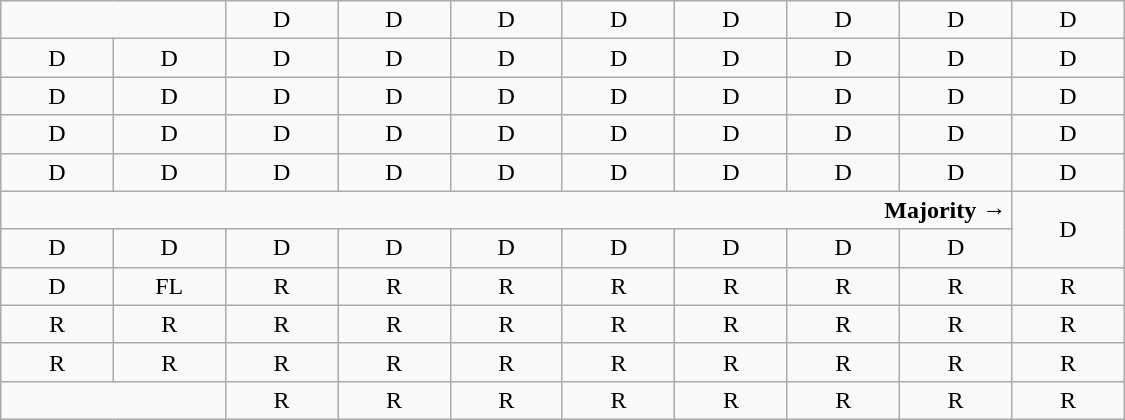<table class="wikitable" style="text-align:center" width=750px>
<tr>
<td colspan=2> </td>
<td>D</td>
<td>D</td>
<td>D</td>
<td>D</td>
<td>D</td>
<td>D</td>
<td>D</td>
<td>D</td>
</tr>
<tr>
<td width=10%  >D</td>
<td width=10%  >D</td>
<td width=10%  >D</td>
<td width=10%  >D</td>
<td width=10%  >D</td>
<td width=10%  >D</td>
<td width=10%  >D</td>
<td width=10%  >D</td>
<td width=10%  >D</td>
<td width=10%  >D</td>
</tr>
<tr>
<td>D</td>
<td>D</td>
<td>D</td>
<td>D</td>
<td>D</td>
<td>D</td>
<td>D</td>
<td>D</td>
<td>D</td>
<td>D</td>
</tr>
<tr>
<td>D<br></td>
<td>D<br></td>
<td>D<br></td>
<td>D<br></td>
<td>D<br></td>
<td>D<br></td>
<td>D<br></td>
<td>D</td>
<td>D</td>
<td>D</td>
</tr>
<tr>
<td>D<br></td>
<td>D<br></td>
<td>D<br></td>
<td>D<br></td>
<td>D<br></td>
<td>D<br></td>
<td>D<br></td>
<td>D<br></td>
<td>D<br></td>
<td>D<br></td>
</tr>
<tr>
<td colspan=9 align=right><strong>Majority →</strong></td>
<td rowspan=2 >D<br></td>
</tr>
<tr>
<td>D<br></td>
<td>D<br></td>
<td>D<br></td>
<td>D<br></td>
<td>D<br></td>
<td>D<br></td>
<td>D<br></td>
<td>D<br></td>
<td>D<br></td>
</tr>
<tr>
<td>D<br></td>
<td>FL</td>
<td>R<br></td>
<td>R<br></td>
<td>R<br></td>
<td>R<br></td>
<td>R<br></td>
<td>R</td>
<td>R</td>
<td>R</td>
</tr>
<tr>
<td>R</td>
<td>R</td>
<td>R</td>
<td>R</td>
<td>R</td>
<td>R</td>
<td>R</td>
<td>R</td>
<td>R</td>
<td>R</td>
</tr>
<tr>
<td>R</td>
<td>R</td>
<td>R</td>
<td>R</td>
<td>R</td>
<td>R</td>
<td>R</td>
<td>R</td>
<td>R</td>
<td>R</td>
</tr>
<tr>
<td colspan=2> </td>
<td>R</td>
<td>R</td>
<td>R</td>
<td>R</td>
<td>R</td>
<td>R</td>
<td>R</td>
<td>R</td>
</tr>
</table>
